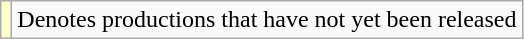<table class="wikitable">
<tr>
<td style="background:#FFFFCC;"></td>
<td>Denotes productions that have not yet been released</td>
</tr>
</table>
